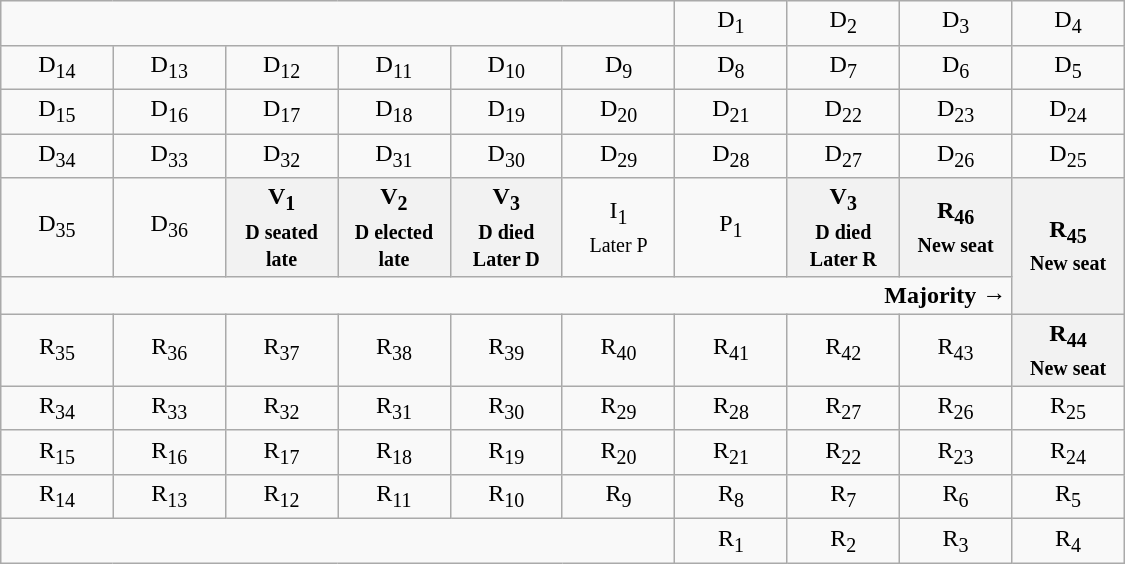<table class="wikitable" style="text-align:center" width=750px>
<tr>
<td colspan=6></td>
<td>D<sub>1</sub></td>
<td>D<sub>2</sub></td>
<td>D<sub>3</sub></td>
<td>D<sub>4</sub></td>
</tr>
<tr>
<td width=50px >D<sub>14</sub></td>
<td width=50px >D<sub>13</sub></td>
<td width=50px >D<sub>12</sub></td>
<td width=50px >D<sub>11</sub></td>
<td width=50px >D<sub>10</sub></td>
<td width=50px >D<sub>9</sub></td>
<td width=50px >D<sub>8</sub></td>
<td width=50px >D<sub>7</sub></td>
<td width=50px >D<sub>6</sub></td>
<td width=50px >D<sub>5</sub></td>
</tr>
<tr>
<td>D<sub>15</sub></td>
<td>D<sub>16</sub></td>
<td>D<sub>17</sub></td>
<td>D<sub>18</sub></td>
<td>D<sub>19</sub></td>
<td>D<sub>20</sub></td>
<td>D<sub>21</sub></td>
<td>D<sub>22</sub></td>
<td>D<sub>23</sub></td>
<td>D<sub>24</sub></td>
</tr>
<tr>
<td>D<sub>34</sub></td>
<td>D<sub>33</sub></td>
<td>D<sub>32</sub></td>
<td>D<sub>31</sub></td>
<td>D<sub>30</sub></td>
<td>D<sub>29</sub></td>
<td>D<sub>28</sub></td>
<td>D<sub>27</sub></td>
<td>D<sub>26</sub></td>
<td>D<sub>25</sub></td>
</tr>
<tr>
<td>D<sub>35</sub></td>
<td>D<sub>36</sub></td>
<th>V<sub>1</sub><br><small>D seated late</small></th>
<th>V<sub>2</sub><br><small>D elected late</small></th>
<th>V<sub>3</sub><br><small>D died</small><br><small>Later D</small></th>
<td>I<sub>1</sub><br><small>Later P</small></td>
<td>P<sub>1</sub></td>
<th>V<sub>3</sub><br><small>D died</small><br><small>Later R</small></th>
<th>R<sub>46</sub><br><small>New seat</small></th>
<th rowspan=2 >R<sub>45</sub><br><small>New seat</small></th>
</tr>
<tr>
<td colspan=9 align=right><strong>Majority →</strong></td>
</tr>
<tr>
<td>R<sub>35</sub></td>
<td>R<sub>36</sub></td>
<td>R<sub>37</sub></td>
<td>R<sub>38</sub></td>
<td>R<sub>39</sub></td>
<td>R<sub>40</sub></td>
<td>R<sub>41</sub></td>
<td>R<sub>42</sub></td>
<td>R<sub>43</sub></td>
<th>R<sub>44</sub><br><small>New seat</small></th>
</tr>
<tr>
<td>R<sub>34</sub></td>
<td>R<sub>33</sub></td>
<td>R<sub>32</sub></td>
<td>R<sub>31</sub></td>
<td>R<sub>30</sub></td>
<td>R<sub>29</sub></td>
<td>R<sub>28</sub></td>
<td>R<sub>27</sub></td>
<td>R<sub>26</sub></td>
<td>R<sub>25</sub></td>
</tr>
<tr>
<td>R<sub>15</sub></td>
<td>R<sub>16</sub></td>
<td>R<sub>17</sub></td>
<td>R<sub>18</sub></td>
<td>R<sub>19</sub></td>
<td>R<sub>20</sub></td>
<td>R<sub>21</sub></td>
<td>R<sub>22</sub></td>
<td>R<sub>23</sub></td>
<td>R<sub>24</sub></td>
</tr>
<tr>
<td>R<sub>14</sub></td>
<td>R<sub>13</sub></td>
<td>R<sub>12</sub></td>
<td>R<sub>11</sub></td>
<td>R<sub>10</sub></td>
<td>R<sub>9</sub></td>
<td>R<sub>8</sub></td>
<td>R<sub>7</sub></td>
<td>R<sub>6</sub></td>
<td>R<sub>5</sub></td>
</tr>
<tr>
<td colspan=6></td>
<td>R<sub>1</sub></td>
<td>R<sub>2</sub></td>
<td>R<sub>3</sub></td>
<td>R<sub>4</sub></td>
</tr>
</table>
